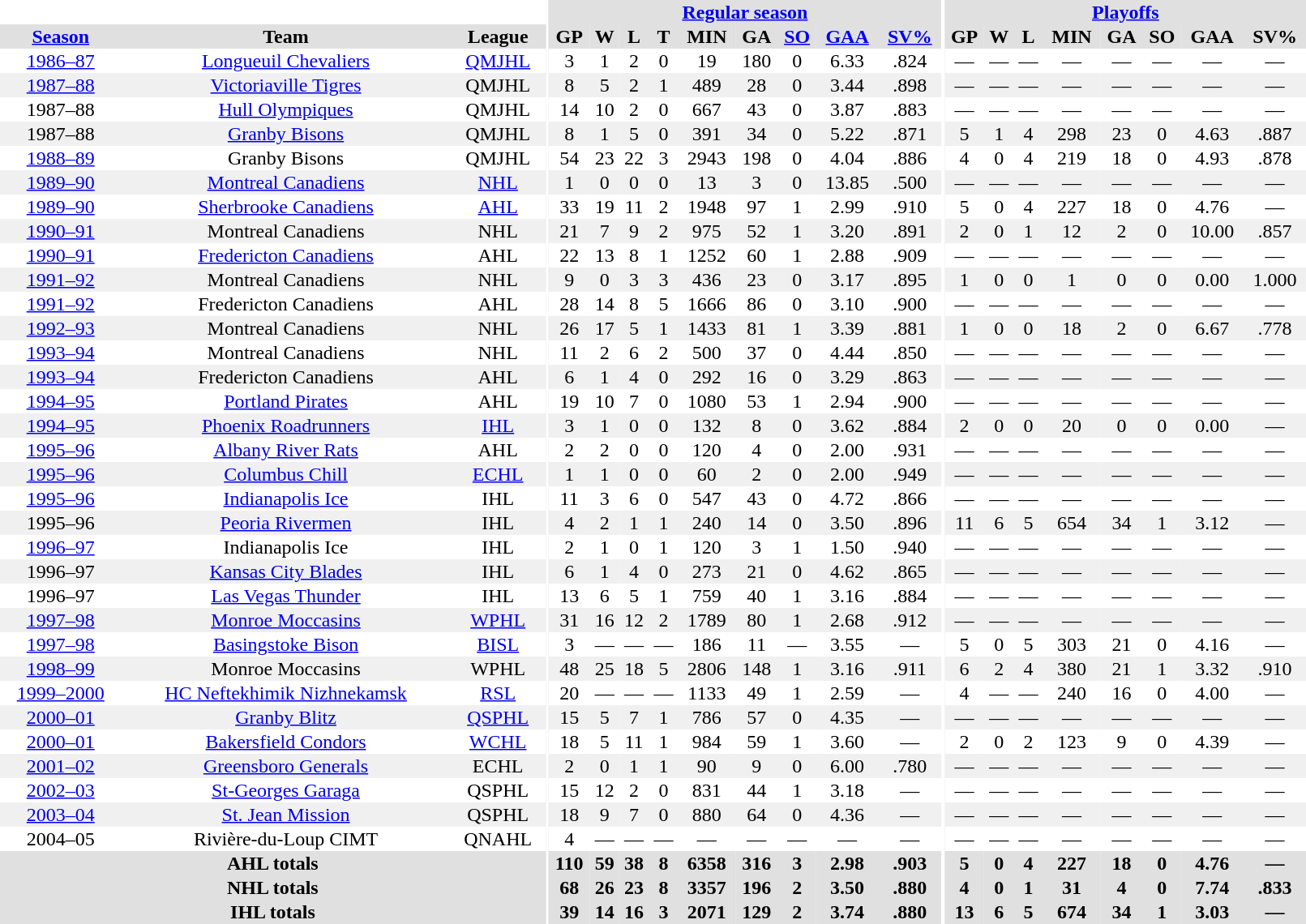<table border="0" cellpadding="1" cellspacing="0" style="text-align:center; width:85%">
<tr ALIGN="center" bgcolor="#e0e0e0">
<th align="center" colspan="3" bgcolor="#ffffff"></th>
<th align="center" rowspan="99" bgcolor="#ffffff"></th>
<th align="center" colspan="9" bgcolor="#e0e0e0"><a href='#'>Regular season</a></th>
<th align="center" rowspan="99" bgcolor="#ffffff"></th>
<th align="center" colspan="8" bgcolor="#e0e0e0"><a href='#'>Playoffs</a></th>
</tr>
<tr ALIGN="center" bgcolor="#e0e0e0">
<th><a href='#'>Season</a></th>
<th>Team</th>
<th>League</th>
<th>GP</th>
<th>W</th>
<th>L</th>
<th>T</th>
<th>MIN</th>
<th>GA</th>
<th><a href='#'>SO</a></th>
<th><a href='#'>GAA</a></th>
<th><a href='#'>SV%</a></th>
<th>GP</th>
<th>W</th>
<th>L</th>
<th>MIN</th>
<th>GA</th>
<th>SO</th>
<th>GAA</th>
<th>SV%</th>
</tr>
<tr>
<td><a href='#'>1986–87</a></td>
<td><a href='#'>Longueuil Chevaliers</a></td>
<td><a href='#'>QMJHL</a></td>
<td>3</td>
<td>1</td>
<td>2</td>
<td>0</td>
<td>19</td>
<td>180</td>
<td>0</td>
<td>6.33</td>
<td>.824</td>
<td>—</td>
<td>—</td>
<td>—</td>
<td>—</td>
<td>—</td>
<td>—</td>
<td>—</td>
<td>—</td>
</tr>
<tr bgcolor="#f0f0f0">
<td><a href='#'>1987–88</a></td>
<td><a href='#'>Victoriaville Tigres</a></td>
<td>QMJHL</td>
<td>8</td>
<td>5</td>
<td>2</td>
<td>1</td>
<td>489</td>
<td>28</td>
<td>0</td>
<td>3.44</td>
<td>.898</td>
<td>—</td>
<td>—</td>
<td>—</td>
<td>—</td>
<td>—</td>
<td>—</td>
<td>—</td>
<td>—</td>
</tr>
<tr>
<td>1987–88</td>
<td><a href='#'>Hull Olympiques</a></td>
<td>QMJHL</td>
<td>14</td>
<td>10</td>
<td>2</td>
<td>0</td>
<td>667</td>
<td>43</td>
<td>0</td>
<td>3.87</td>
<td>.883</td>
<td>—</td>
<td>—</td>
<td>—</td>
<td>—</td>
<td>—</td>
<td>—</td>
<td>—</td>
<td>—</td>
</tr>
<tr bgcolor="#f0f0f0">
<td>1987–88</td>
<td><a href='#'>Granby Bisons</a></td>
<td>QMJHL</td>
<td>8</td>
<td>1</td>
<td>5</td>
<td>0</td>
<td>391</td>
<td>34</td>
<td>0</td>
<td>5.22</td>
<td>.871</td>
<td>5</td>
<td>1</td>
<td>4</td>
<td>298</td>
<td>23</td>
<td>0</td>
<td>4.63</td>
<td>.887</td>
</tr>
<tr>
<td><a href='#'>1988–89</a></td>
<td>Granby Bisons</td>
<td>QMJHL</td>
<td>54</td>
<td>23</td>
<td>22</td>
<td>3</td>
<td>2943</td>
<td>198</td>
<td>0</td>
<td>4.04</td>
<td>.886</td>
<td>4</td>
<td>0</td>
<td>4</td>
<td>219</td>
<td>18</td>
<td>0</td>
<td>4.93</td>
<td>.878</td>
</tr>
<tr bgcolor="#f0f0f0">
<td><a href='#'>1989–90</a></td>
<td><a href='#'>Montreal Canadiens</a></td>
<td><a href='#'>NHL</a></td>
<td>1</td>
<td>0</td>
<td>0</td>
<td>0</td>
<td>13</td>
<td>3</td>
<td>0</td>
<td>13.85</td>
<td>.500</td>
<td>—</td>
<td>—</td>
<td>—</td>
<td>—</td>
<td>—</td>
<td>—</td>
<td>—</td>
<td>—</td>
</tr>
<tr>
<td><a href='#'>1989–90</a></td>
<td><a href='#'>Sherbrooke Canadiens</a></td>
<td><a href='#'>AHL</a></td>
<td>33</td>
<td>19</td>
<td>11</td>
<td>2</td>
<td>1948</td>
<td>97</td>
<td>1</td>
<td>2.99</td>
<td>.910</td>
<td>5</td>
<td>0</td>
<td>4</td>
<td>227</td>
<td>18</td>
<td>0</td>
<td>4.76</td>
<td>—</td>
</tr>
<tr bgcolor="#f0f0f0">
<td><a href='#'>1990–91</a></td>
<td>Montreal Canadiens</td>
<td>NHL</td>
<td>21</td>
<td>7</td>
<td>9</td>
<td>2</td>
<td>975</td>
<td>52</td>
<td>1</td>
<td>3.20</td>
<td>.891</td>
<td>2</td>
<td>0</td>
<td>1</td>
<td>12</td>
<td>2</td>
<td>0</td>
<td>10.00</td>
<td>.857</td>
</tr>
<tr>
<td><a href='#'>1990–91</a></td>
<td><a href='#'>Fredericton Canadiens</a></td>
<td>AHL</td>
<td>22</td>
<td>13</td>
<td>8</td>
<td>1</td>
<td>1252</td>
<td>60</td>
<td>1</td>
<td>2.88</td>
<td>.909</td>
<td>—</td>
<td>—</td>
<td>—</td>
<td>—</td>
<td>—</td>
<td>—</td>
<td>—</td>
<td>—</td>
</tr>
<tr bgcolor="#f0f0f0">
<td><a href='#'>1991–92</a></td>
<td>Montreal Canadiens</td>
<td>NHL</td>
<td>9</td>
<td>0</td>
<td>3</td>
<td>3</td>
<td>436</td>
<td>23</td>
<td>0</td>
<td>3.17</td>
<td>.895</td>
<td>1</td>
<td>0</td>
<td>0</td>
<td>1</td>
<td>0</td>
<td>0</td>
<td>0.00</td>
<td>1.000</td>
</tr>
<tr>
<td><a href='#'>1991–92</a></td>
<td>Fredericton Canadiens</td>
<td>AHL</td>
<td>28</td>
<td>14</td>
<td>8</td>
<td>5</td>
<td>1666</td>
<td>86</td>
<td>0</td>
<td>3.10</td>
<td>.900</td>
<td>—</td>
<td>—</td>
<td>—</td>
<td>—</td>
<td>—</td>
<td>—</td>
<td>—</td>
<td>—</td>
</tr>
<tr bgcolor="#f0f0f0">
<td><a href='#'>1992–93</a></td>
<td>Montreal Canadiens</td>
<td>NHL</td>
<td>26</td>
<td>17</td>
<td>5</td>
<td>1</td>
<td>1433</td>
<td>81</td>
<td>1</td>
<td>3.39</td>
<td>.881</td>
<td>1</td>
<td>0</td>
<td>0</td>
<td>18</td>
<td>2</td>
<td>0</td>
<td>6.67</td>
<td>.778</td>
</tr>
<tr>
<td><a href='#'>1993–94</a></td>
<td>Montreal Canadiens</td>
<td>NHL</td>
<td>11</td>
<td>2</td>
<td>6</td>
<td>2</td>
<td>500</td>
<td>37</td>
<td>0</td>
<td>4.44</td>
<td>.850</td>
<td>—</td>
<td>—</td>
<td>—</td>
<td>—</td>
<td>—</td>
<td>—</td>
<td>—</td>
<td>—</td>
</tr>
<tr bgcolor="#f0f0f0">
<td><a href='#'>1993–94</a></td>
<td>Fredericton Canadiens</td>
<td>AHL</td>
<td>6</td>
<td>1</td>
<td>4</td>
<td>0</td>
<td>292</td>
<td>16</td>
<td>0</td>
<td>3.29</td>
<td>.863</td>
<td>—</td>
<td>—</td>
<td>—</td>
<td>—</td>
<td>—</td>
<td>—</td>
<td>—</td>
<td>—</td>
</tr>
<tr>
<td><a href='#'>1994–95</a></td>
<td><a href='#'>Portland Pirates</a></td>
<td>AHL</td>
<td>19</td>
<td>10</td>
<td>7</td>
<td>0</td>
<td>1080</td>
<td>53</td>
<td>1</td>
<td>2.94</td>
<td>.900</td>
<td>—</td>
<td>—</td>
<td>—</td>
<td>—</td>
<td>—</td>
<td>—</td>
<td>—</td>
<td>—</td>
</tr>
<tr bgcolor="#f0f0f0">
<td><a href='#'>1994–95</a></td>
<td><a href='#'>Phoenix Roadrunners</a></td>
<td><a href='#'>IHL</a></td>
<td>3</td>
<td>1</td>
<td>0</td>
<td>0</td>
<td>132</td>
<td>8</td>
<td>0</td>
<td>3.62</td>
<td>.884</td>
<td>2</td>
<td>0</td>
<td>0</td>
<td>20</td>
<td>0</td>
<td>0</td>
<td>0.00</td>
<td>—</td>
</tr>
<tr>
<td><a href='#'>1995–96</a></td>
<td><a href='#'>Albany River Rats</a></td>
<td>AHL</td>
<td>2</td>
<td>2</td>
<td>0</td>
<td>0</td>
<td>120</td>
<td>4</td>
<td>0</td>
<td>2.00</td>
<td>.931</td>
<td>—</td>
<td>—</td>
<td>—</td>
<td>—</td>
<td>—</td>
<td>—</td>
<td>—</td>
<td>—</td>
</tr>
<tr bgcolor="#f0f0f0">
<td><a href='#'>1995–96</a></td>
<td><a href='#'>Columbus Chill</a></td>
<td><a href='#'>ECHL</a></td>
<td>1</td>
<td>1</td>
<td>0</td>
<td>0</td>
<td>60</td>
<td>2</td>
<td>0</td>
<td>2.00</td>
<td>.949</td>
<td>—</td>
<td>—</td>
<td>—</td>
<td>—</td>
<td>—</td>
<td>—</td>
<td>—</td>
<td>—</td>
</tr>
<tr>
<td><a href='#'>1995–96</a></td>
<td><a href='#'>Indianapolis Ice</a></td>
<td>IHL</td>
<td>11</td>
<td>3</td>
<td>6</td>
<td>0</td>
<td>547</td>
<td>43</td>
<td>0</td>
<td>4.72</td>
<td>.866</td>
<td>—</td>
<td>—</td>
<td>—</td>
<td>—</td>
<td>—</td>
<td>—</td>
<td>—</td>
<td>—</td>
</tr>
<tr bgcolor="#f0f0f0">
<td>1995–96</td>
<td><a href='#'>Peoria Rivermen</a></td>
<td>IHL</td>
<td>4</td>
<td>2</td>
<td>1</td>
<td>1</td>
<td>240</td>
<td>14</td>
<td>0</td>
<td>3.50</td>
<td>.896</td>
<td>11</td>
<td>6</td>
<td>5</td>
<td>654</td>
<td>34</td>
<td>1</td>
<td>3.12</td>
<td>—</td>
</tr>
<tr>
<td><a href='#'>1996–97</a></td>
<td>Indianapolis Ice</td>
<td>IHL</td>
<td>2</td>
<td>1</td>
<td>0</td>
<td>1</td>
<td>120</td>
<td>3</td>
<td>1</td>
<td>1.50</td>
<td>.940</td>
<td>—</td>
<td>—</td>
<td>—</td>
<td>—</td>
<td>—</td>
<td>—</td>
<td>—</td>
<td>—</td>
</tr>
<tr bgcolor="#f0f0f0">
<td>1996–97</td>
<td><a href='#'>Kansas City Blades</a></td>
<td>IHL</td>
<td>6</td>
<td>1</td>
<td>4</td>
<td>0</td>
<td>273</td>
<td>21</td>
<td>0</td>
<td>4.62</td>
<td>.865</td>
<td>—</td>
<td>—</td>
<td>—</td>
<td>—</td>
<td>—</td>
<td>—</td>
<td>—</td>
<td>—</td>
</tr>
<tr>
<td>1996–97</td>
<td><a href='#'>Las Vegas Thunder</a></td>
<td>IHL</td>
<td>13</td>
<td>6</td>
<td>5</td>
<td>1</td>
<td>759</td>
<td>40</td>
<td>1</td>
<td>3.16</td>
<td>.884</td>
<td>—</td>
<td>—</td>
<td>—</td>
<td>—</td>
<td>—</td>
<td>—</td>
<td>—</td>
<td>—</td>
</tr>
<tr bgcolor="#f0f0f0">
<td><a href='#'>1997–98</a></td>
<td><a href='#'>Monroe Moccasins</a></td>
<td><a href='#'>WPHL</a></td>
<td>31</td>
<td>16</td>
<td>12</td>
<td>2</td>
<td>1789</td>
<td>80</td>
<td>1</td>
<td>2.68</td>
<td>.912</td>
<td>—</td>
<td>—</td>
<td>—</td>
<td>—</td>
<td>—</td>
<td>—</td>
<td>—</td>
<td>—</td>
</tr>
<tr>
<td><a href='#'>1997–98</a></td>
<td><a href='#'>Basingstoke Bison</a></td>
<td><a href='#'>BISL</a></td>
<td>3</td>
<td>—</td>
<td>—</td>
<td>—</td>
<td>186</td>
<td>11</td>
<td>—</td>
<td>3.55</td>
<td>—</td>
<td>5</td>
<td>0</td>
<td>5</td>
<td>303</td>
<td>21</td>
<td>0</td>
<td>4.16</td>
<td>—</td>
</tr>
<tr bgcolor="#f0f0f0">
<td><a href='#'>1998–99</a></td>
<td>Monroe Moccasins</td>
<td>WPHL</td>
<td>48</td>
<td>25</td>
<td>18</td>
<td>5</td>
<td>2806</td>
<td>148</td>
<td>1</td>
<td>3.16</td>
<td>.911</td>
<td>6</td>
<td>2</td>
<td>4</td>
<td>380</td>
<td>21</td>
<td>1</td>
<td>3.32</td>
<td>.910</td>
</tr>
<tr>
<td><a href='#'>1999–2000</a></td>
<td><a href='#'>HC Neftekhimik Nizhnekamsk</a></td>
<td><a href='#'>RSL</a></td>
<td>20</td>
<td>—</td>
<td>—</td>
<td>—</td>
<td>1133</td>
<td>49</td>
<td>1</td>
<td>2.59</td>
<td>—</td>
<td>4</td>
<td>—</td>
<td>—</td>
<td>240</td>
<td>16</td>
<td>0</td>
<td>4.00</td>
<td>—</td>
</tr>
<tr bgcolor="#f0f0f0">
<td><a href='#'>2000–01</a></td>
<td><a href='#'>Granby Blitz</a></td>
<td><a href='#'>QSPHL</a></td>
<td>15</td>
<td>5</td>
<td>7</td>
<td>1</td>
<td>786</td>
<td>57</td>
<td>0</td>
<td>4.35</td>
<td>—</td>
<td>—</td>
<td>—</td>
<td>—</td>
<td>—</td>
<td>—</td>
<td>—</td>
<td>—</td>
<td>—</td>
</tr>
<tr>
<td><a href='#'>2000–01</a></td>
<td><a href='#'>Bakersfield Condors</a></td>
<td><a href='#'>WCHL</a></td>
<td>18</td>
<td>5</td>
<td>11</td>
<td>1</td>
<td>984</td>
<td>59</td>
<td>1</td>
<td>3.60</td>
<td>—</td>
<td>2</td>
<td>0</td>
<td>2</td>
<td>123</td>
<td>9</td>
<td>0</td>
<td>4.39</td>
<td>—</td>
</tr>
<tr bgcolor="#f0f0f0">
<td><a href='#'>2001–02</a></td>
<td><a href='#'>Greensboro Generals</a></td>
<td>ECHL</td>
<td>2</td>
<td>0</td>
<td>1</td>
<td>1</td>
<td>90</td>
<td>9</td>
<td>0</td>
<td>6.00</td>
<td>.780</td>
<td>—</td>
<td>—</td>
<td>—</td>
<td>—</td>
<td>—</td>
<td>—</td>
<td>—</td>
<td>—</td>
</tr>
<tr>
<td><a href='#'>2002–03</a></td>
<td><a href='#'>St-Georges Garaga</a></td>
<td>QSPHL</td>
<td>15</td>
<td>12</td>
<td>2</td>
<td>0</td>
<td>831</td>
<td>44</td>
<td>1</td>
<td>3.18</td>
<td>—</td>
<td>—</td>
<td>—</td>
<td>—</td>
<td>—</td>
<td>—</td>
<td>—</td>
<td>—</td>
<td>—</td>
</tr>
<tr bgcolor="#f0f0f0">
<td><a href='#'>2003–04</a></td>
<td><a href='#'>St. Jean Mission</a></td>
<td>QSPHL</td>
<td>18</td>
<td>9</td>
<td>7</td>
<td>0</td>
<td>880</td>
<td>64</td>
<td>0</td>
<td>4.36</td>
<td>—</td>
<td>—</td>
<td>—</td>
<td>—</td>
<td>—</td>
<td>—</td>
<td>—</td>
<td>—</td>
<td>—</td>
</tr>
<tr>
<td>2004–05</td>
<td>Rivière-du-Loup CIMT</td>
<td>QNAHL</td>
<td>4</td>
<td>—</td>
<td>—</td>
<td>—</td>
<td>—</td>
<td>—</td>
<td>—</td>
<td>—</td>
<td>—</td>
<td>—</td>
<td>—</td>
<td>—</td>
<td>—</td>
<td>—</td>
<td>—</td>
<td>—</td>
<td>—</td>
</tr>
<tr bgcolor="#e0e0e0">
<th colspan="3">AHL totals</th>
<th>110</th>
<th>59</th>
<th>38</th>
<th>8</th>
<th>6358</th>
<th>316</th>
<th>3</th>
<th>2.98</th>
<th>.903</th>
<th>5</th>
<th>0</th>
<th>4</th>
<th>227</th>
<th>18</th>
<th>0</th>
<th>4.76</th>
<th>—</th>
</tr>
<tr bgcolor="#e0e0e0">
<th colspan="3">NHL totals</th>
<th>68</th>
<th>26</th>
<th>23</th>
<th>8</th>
<th>3357</th>
<th>196</th>
<th>2</th>
<th>3.50</th>
<th>.880</th>
<th>4</th>
<th>0</th>
<th>1</th>
<th>31</th>
<th>4</th>
<th>0</th>
<th>7.74</th>
<th>.833</th>
</tr>
<tr bgcolor="#e0e0e0">
<th colspan="3">IHL totals</th>
<th>39</th>
<th>14</th>
<th>16</th>
<th>3</th>
<th>2071</th>
<th>129</th>
<th>2</th>
<th>3.74</th>
<th>.880</th>
<th>13</th>
<th>6</th>
<th>5</th>
<th>674</th>
<th>34</th>
<th>1</th>
<th>3.03</th>
<th>—</th>
</tr>
</table>
